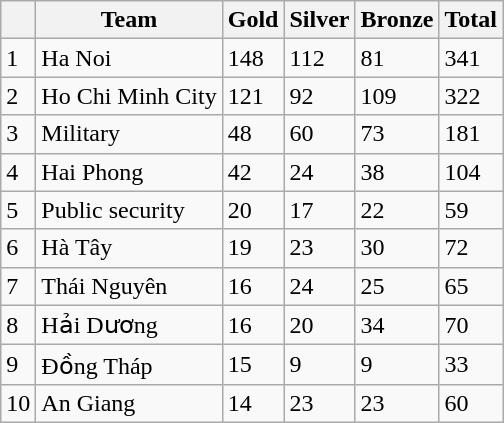<table class="wikitable">
<tr>
<th></th>
<th>Team</th>
<th>Gold</th>
<th>Silver</th>
<th>Bronze</th>
<th>Total</th>
</tr>
<tr>
<td>1</td>
<td>Ha Noi</td>
<td>148</td>
<td>112</td>
<td>81</td>
<td>341</td>
</tr>
<tr>
<td>2</td>
<td>Ho Chi Minh City</td>
<td>121</td>
<td>92</td>
<td>109</td>
<td>322</td>
</tr>
<tr>
<td>3</td>
<td>Military</td>
<td>48</td>
<td>60</td>
<td>73</td>
<td>181</td>
</tr>
<tr>
<td>4</td>
<td>Hai Phong</td>
<td>42</td>
<td>24</td>
<td>38</td>
<td>104</td>
</tr>
<tr>
<td>5</td>
<td>Public security</td>
<td>20</td>
<td>17</td>
<td>22</td>
<td>59</td>
</tr>
<tr>
<td>6</td>
<td>Hà Tây</td>
<td>19</td>
<td>23</td>
<td>30</td>
<td>72</td>
</tr>
<tr>
<td>7</td>
<td>Thái Nguyên</td>
<td>16</td>
<td>24</td>
<td>25</td>
<td>65</td>
</tr>
<tr>
<td>8</td>
<td>Hải Dương</td>
<td>16</td>
<td>20</td>
<td>34</td>
<td>70</td>
</tr>
<tr>
<td>9</td>
<td>Đồng Tháp</td>
<td>15</td>
<td>9</td>
<td>9</td>
<td>33</td>
</tr>
<tr>
<td>10</td>
<td>An Giang</td>
<td>14</td>
<td>23</td>
<td>23</td>
<td>60</td>
</tr>
</table>
